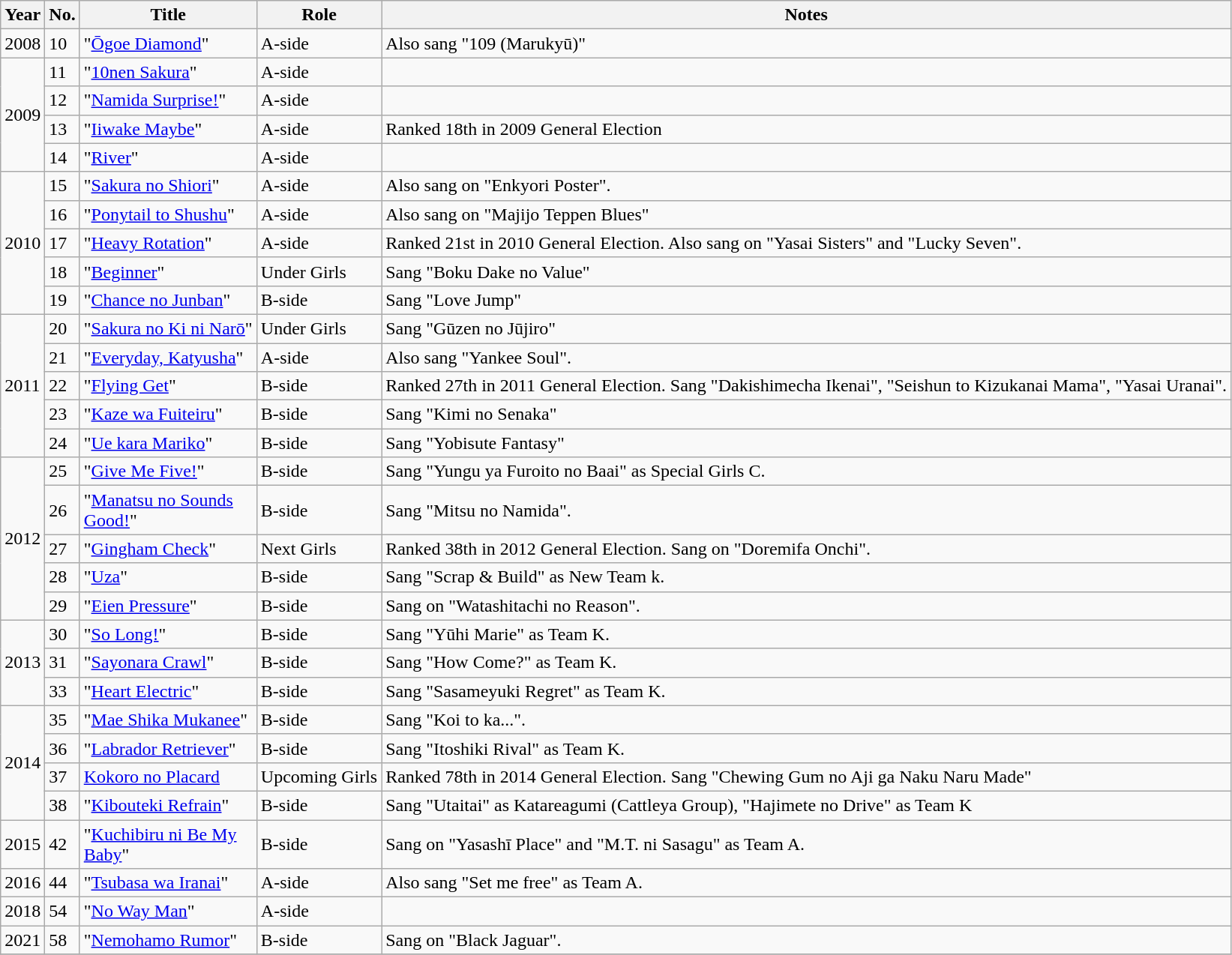<table class="wikitable sortable">
<tr>
<th>Year</th>
<th data-sort-type="number">No. </th>
<th style="width:150px;">Title </th>
<th>Role  </th>
<th class="unsortable">Notes </th>
</tr>
<tr>
<td rowspan="1">2008</td>
<td>10</td>
<td>"<a href='#'>Ōgoe Diamond</a>"</td>
<td>A-side</td>
<td>Also sang "109 (Marukyū)"</td>
</tr>
<tr>
<td rowspan="4">2009</td>
<td>11</td>
<td>"<a href='#'>10nen Sakura</a>"</td>
<td>A-side</td>
<td></td>
</tr>
<tr>
<td>12</td>
<td>"<a href='#'>Namida Surprise!</a>"</td>
<td>A-side</td>
<td></td>
</tr>
<tr>
<td>13</td>
<td>"<a href='#'>Iiwake Maybe</a>"</td>
<td>A-side</td>
<td>Ranked 18th in 2009 General Election</td>
</tr>
<tr>
<td>14</td>
<td>"<a href='#'>River</a>"</td>
<td>A-side</td>
<td></td>
</tr>
<tr>
<td rowspan="5">2010</td>
<td>15</td>
<td>"<a href='#'>Sakura no Shiori</a>"</td>
<td>A-side</td>
<td>Also sang on "Enkyori Poster".</td>
</tr>
<tr>
<td>16</td>
<td>"<a href='#'>Ponytail to Shushu</a>"</td>
<td>A-side</td>
<td>Also sang on "Majijo Teppen Blues"</td>
</tr>
<tr>
<td>17</td>
<td>"<a href='#'>Heavy Rotation</a>"</td>
<td>A-side</td>
<td>Ranked 21st in 2010 General Election. Also sang on "Yasai Sisters" and "Lucky Seven".</td>
</tr>
<tr>
<td>18</td>
<td>"<a href='#'>Beginner</a>"</td>
<td>Under Girls</td>
<td>Sang "Boku Dake no Value"</td>
</tr>
<tr>
<td>19</td>
<td>"<a href='#'>Chance no Junban</a>"</td>
<td>B-side</td>
<td>Sang "Love Jump"</td>
</tr>
<tr>
<td rowspan="5">2011</td>
<td>20</td>
<td>"<a href='#'>Sakura no Ki ni Narō</a>"</td>
<td>Under Girls</td>
<td>Sang "Gūzen no Jūjiro"</td>
</tr>
<tr>
<td>21</td>
<td>"<a href='#'>Everyday, Katyusha</a>"</td>
<td>A-side</td>
<td>Also sang "Yankee Soul".</td>
</tr>
<tr>
<td>22</td>
<td>"<a href='#'>Flying Get</a>"</td>
<td>B-side</td>
<td>Ranked 27th in 2011 General Election. Sang "Dakishimecha Ikenai", "Seishun to Kizukanai Mama", "Yasai Uranai".</td>
</tr>
<tr>
<td>23</td>
<td>"<a href='#'>Kaze wa Fuiteiru</a>"</td>
<td>B-side</td>
<td>Sang "Kimi no Senaka"</td>
</tr>
<tr>
<td>24</td>
<td>"<a href='#'>Ue kara Mariko</a>"</td>
<td>B-side</td>
<td>Sang "Yobisute Fantasy"</td>
</tr>
<tr>
<td rowspan="5">2012</td>
<td>25</td>
<td>"<a href='#'>Give Me Five!</a>"</td>
<td>B-side</td>
<td>Sang "Yungu ya Furoito no Baai" as Special Girls C.</td>
</tr>
<tr>
<td>26</td>
<td>"<a href='#'>Manatsu no Sounds Good!</a>"</td>
<td>B-side</td>
<td>Sang "Mitsu no Namida".</td>
</tr>
<tr>
<td>27</td>
<td>"<a href='#'>Gingham Check</a>"</td>
<td>Next Girls</td>
<td>Ranked 38th in 2012 General Election. Sang on "Doremifa Onchi".</td>
</tr>
<tr>
<td>28</td>
<td>"<a href='#'>Uza</a>"</td>
<td>B-side</td>
<td>Sang "Scrap & Build" as New Team k.</td>
</tr>
<tr>
<td>29</td>
<td>"<a href='#'>Eien Pressure</a>"</td>
<td>B-side</td>
<td>Sang on "Watashitachi no Reason".</td>
</tr>
<tr>
<td rowspan="3">2013</td>
<td>30</td>
<td>"<a href='#'>So Long!</a>"</td>
<td>B-side</td>
<td>Sang "Yūhi Marie" as Team K.</td>
</tr>
<tr>
<td>31</td>
<td>"<a href='#'>Sayonara Crawl</a>"</td>
<td>B-side</td>
<td>Sang "How Come?" as Team K.</td>
</tr>
<tr>
<td>33</td>
<td>"<a href='#'>Heart Electric</a>"</td>
<td>B-side</td>
<td>Sang "Sasameyuki Regret" as Team K.</td>
</tr>
<tr>
<td rowspan="4">2014</td>
<td>35</td>
<td>"<a href='#'>Mae Shika Mukanee</a>"</td>
<td>B-side</td>
<td>Sang "Koi to ka...".</td>
</tr>
<tr>
<td>36</td>
<td>"<a href='#'>Labrador Retriever</a>"</td>
<td>B-side</td>
<td>Sang "Itoshiki Rival" as Team K.</td>
</tr>
<tr>
<td>37</td>
<td><a href='#'>Kokoro no Placard</a></td>
<td>Upcoming Girls</td>
<td>Ranked 78th in 2014 General Election. Sang "Chewing Gum no Aji ga Naku Naru Made"</td>
</tr>
<tr>
<td>38</td>
<td>"<a href='#'>Kibouteki Refrain</a>"</td>
<td>B-side</td>
<td>Sang "Utaitai" as Katareagumi (Cattleya Group), "Hajimete no Drive" as Team K</td>
</tr>
<tr>
<td>2015</td>
<td>42</td>
<td>"<a href='#'>Kuchibiru ni Be My Baby</a>"</td>
<td>B-side</td>
<td>Sang on "Yasashī Place" and "M.T. ni Sasagu" as Team A.</td>
</tr>
<tr>
<td>2016</td>
<td>44</td>
<td>"<a href='#'>Tsubasa wa Iranai</a>"</td>
<td>A-side</td>
<td>Also sang "Set me free" as Team A.</td>
</tr>
<tr>
<td>2018</td>
<td>54</td>
<td>"<a href='#'>No Way Man</a>"</td>
<td>A-side</td>
<td></td>
</tr>
<tr>
<td>2021</td>
<td>58</td>
<td>"<a href='#'>Nemohamo Rumor</a>"</td>
<td>B-side</td>
<td>Sang on "Black Jaguar".</td>
</tr>
<tr>
</tr>
</table>
